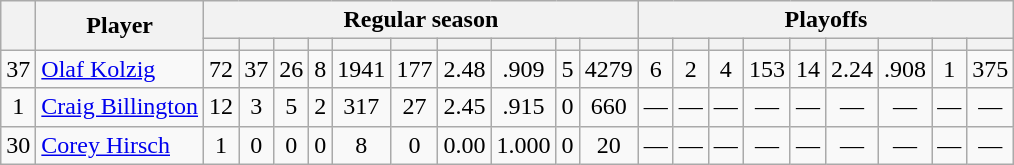<table class="wikitable plainrowheaders" style="text-align:center;">
<tr>
<th scope="col" rowspan="2"></th>
<th scope="col" rowspan="2">Player</th>
<th scope=colgroup colspan=10>Regular season</th>
<th scope=colgroup colspan=9>Playoffs</th>
</tr>
<tr>
<th scope="col"></th>
<th scope="col"></th>
<th scope="col"></th>
<th scope="col"></th>
<th scope="col"></th>
<th scope="col"></th>
<th scope="col"></th>
<th scope="col"></th>
<th scope="col"></th>
<th scope="col"></th>
<th scope="col"></th>
<th scope="col"></th>
<th scope="col"></th>
<th scope="col"></th>
<th scope="col"></th>
<th scope="col"></th>
<th scope="col"></th>
<th scope="col"></th>
<th scope="col"></th>
</tr>
<tr>
<td scope="row">37</td>
<td align="left"><a href='#'>Olaf Kolzig</a></td>
<td>72</td>
<td>37</td>
<td>26</td>
<td>8</td>
<td>1941</td>
<td>177</td>
<td>2.48</td>
<td>.909</td>
<td>5</td>
<td>4279</td>
<td>6</td>
<td>2</td>
<td>4</td>
<td>153</td>
<td>14</td>
<td>2.24</td>
<td>.908</td>
<td>1</td>
<td>375</td>
</tr>
<tr>
<td scope="row">1</td>
<td align="left"><a href='#'>Craig Billington</a></td>
<td>12</td>
<td>3</td>
<td>5</td>
<td>2</td>
<td>317</td>
<td>27</td>
<td>2.45</td>
<td>.915</td>
<td>0</td>
<td>660</td>
<td>—</td>
<td>—</td>
<td>—</td>
<td>—</td>
<td>—</td>
<td>—</td>
<td>—</td>
<td>—</td>
<td>—</td>
</tr>
<tr>
<td scope="row">30</td>
<td align="left"><a href='#'>Corey Hirsch</a></td>
<td>1</td>
<td>0</td>
<td>0</td>
<td>0</td>
<td>8</td>
<td>0</td>
<td>0.00</td>
<td>1.000</td>
<td>0</td>
<td>20</td>
<td>—</td>
<td>—</td>
<td>—</td>
<td>—</td>
<td>—</td>
<td>—</td>
<td>—</td>
<td>—</td>
<td>—</td>
</tr>
</table>
